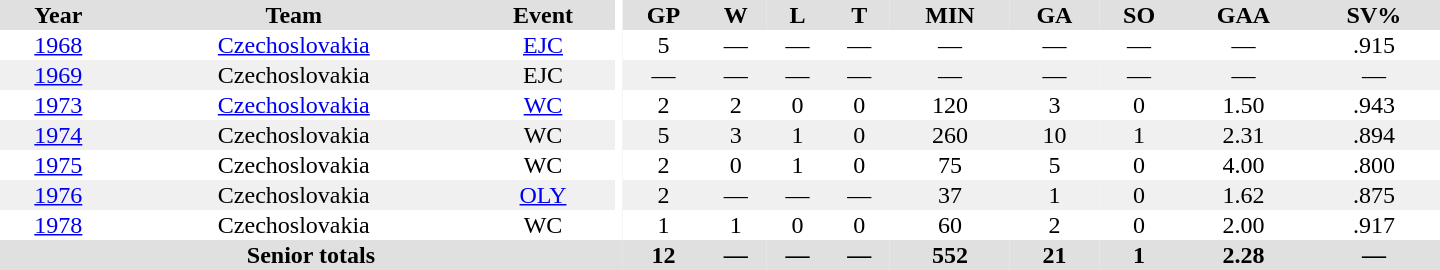<table border="0" cellpadding="1" cellspacing="0" ID="Table3" style="text-align:center; width:60em">
<tr ALIGN="center" bgcolor="#e0e0e0">
<th>Year</th>
<th>Team</th>
<th>Event</th>
<th rowspan="99" bgcolor="#ffffff"></th>
<th>GP</th>
<th>W</th>
<th>L</th>
<th>T</th>
<th>MIN</th>
<th>GA</th>
<th>SO</th>
<th>GAA</th>
<th>SV%</th>
</tr>
<tr>
<td><a href='#'>1968</a></td>
<td><a href='#'>Czechoslovakia</a></td>
<td><a href='#'>EJC</a></td>
<td>5</td>
<td>—</td>
<td>—</td>
<td>—</td>
<td>—</td>
<td>—</td>
<td>—</td>
<td>—</td>
<td>.915</td>
</tr>
<tr bgcolor="#f0f0f0">
<td><a href='#'>1969</a></td>
<td>Czechoslovakia</td>
<td>EJC</td>
<td>—</td>
<td>—</td>
<td>—</td>
<td>—</td>
<td>—</td>
<td>—</td>
<td>—</td>
<td>—</td>
<td>—</td>
</tr>
<tr>
<td><a href='#'>1973</a></td>
<td><a href='#'>Czechoslovakia</a></td>
<td><a href='#'>WC</a></td>
<td>2</td>
<td>2</td>
<td>0</td>
<td>0</td>
<td>120</td>
<td>3</td>
<td>0</td>
<td>1.50</td>
<td>.943</td>
</tr>
<tr bgcolor="#f0f0f0">
<td><a href='#'>1974</a></td>
<td>Czechoslovakia</td>
<td>WC</td>
<td>5</td>
<td>3</td>
<td>1</td>
<td>0</td>
<td>260</td>
<td>10</td>
<td>1</td>
<td>2.31</td>
<td>.894</td>
</tr>
<tr>
<td><a href='#'>1975</a></td>
<td>Czechoslovakia</td>
<td>WC</td>
<td>2</td>
<td>0</td>
<td>1</td>
<td>0</td>
<td>75</td>
<td>5</td>
<td>0</td>
<td>4.00</td>
<td>.800</td>
</tr>
<tr bgcolor="#f0f0f0">
<td><a href='#'>1976</a></td>
<td>Czechoslovakia</td>
<td><a href='#'>OLY</a></td>
<td>2</td>
<td>—</td>
<td>—</td>
<td>—</td>
<td>37</td>
<td>1</td>
<td>0</td>
<td>1.62</td>
<td>.875</td>
</tr>
<tr>
<td><a href='#'>1978</a></td>
<td>Czechoslovakia</td>
<td>WC</td>
<td>1</td>
<td>1</td>
<td>0</td>
<td>0</td>
<td>60</td>
<td>2</td>
<td>0</td>
<td>2.00</td>
<td>.917</td>
</tr>
<tr bgcolor="#e0e0e0">
<th colspan=4>Senior totals</th>
<th>12</th>
<th>—</th>
<th>—</th>
<th>—</th>
<th>552</th>
<th>21</th>
<th>1</th>
<th>2.28</th>
<th>—</th>
</tr>
</table>
